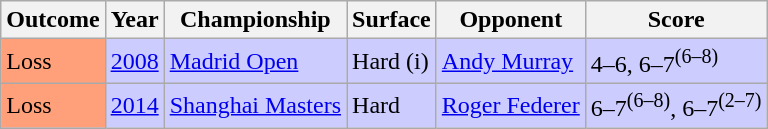<table class="sortable wikitable">
<tr>
<th>Outcome</th>
<th>Year</th>
<th>Championship</th>
<th>Surface</th>
<th>Opponent</th>
<th class="unsortable">Score</th>
</tr>
<tr bgcolor=CCCCFF>
<td bgcolor=FFA07A>Loss</td>
<td><a href='#'>2008</a></td>
<td><a href='#'>Madrid Open</a></td>
<td>Hard (i)</td>
<td> <a href='#'>Andy Murray</a></td>
<td>4–6, 6–7<sup>(6–8)</sup></td>
</tr>
<tr bgcolor=CCCCFF>
<td bgcolor=FFA07A>Loss</td>
<td><a href='#'>2014</a></td>
<td><a href='#'>Shanghai Masters</a></td>
<td>Hard</td>
<td> <a href='#'>Roger Federer</a></td>
<td>6–7<sup>(6–8)</sup>, 6–7<sup>(2–7)</sup></td>
</tr>
</table>
